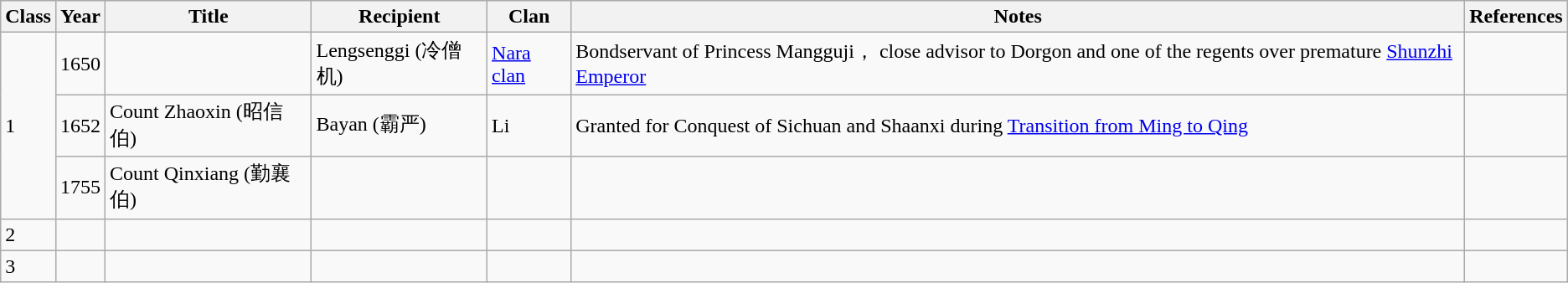<table class="wikitable">
<tr>
<th>Class</th>
<th>Year</th>
<th>Title</th>
<th>Recipient</th>
<th>Clan</th>
<th>Notes</th>
<th>References</th>
</tr>
<tr>
<td rowspan="3">1</td>
<td>1650</td>
<td></td>
<td>Lengsenggi (冷僧机)</td>
<td><a href='#'>Nara clan</a></td>
<td>Bondservant of Princess Mangguji， close advisor to Dorgon and one of the regents over premature <a href='#'>Shunzhi Emperor</a></td>
<td></td>
</tr>
<tr>
<td>1652</td>
<td>Count Zhaoxin (昭信伯)</td>
<td>Bayan (霸严)</td>
<td>Li</td>
<td>Granted for Conquest of Sichuan and Shaanxi during <a href='#'>Transition from Ming to Qing</a></td>
<td></td>
</tr>
<tr>
<td>1755</td>
<td>Count Qinxiang (勤襄伯)</td>
<td></td>
<td></td>
<td></td>
<td></td>
</tr>
<tr>
<td>2</td>
<td></td>
<td></td>
<td></td>
<td></td>
<td></td>
<td></td>
</tr>
<tr>
<td>3</td>
<td></td>
<td></td>
<td></td>
<td></td>
<td></td>
<td></td>
</tr>
</table>
